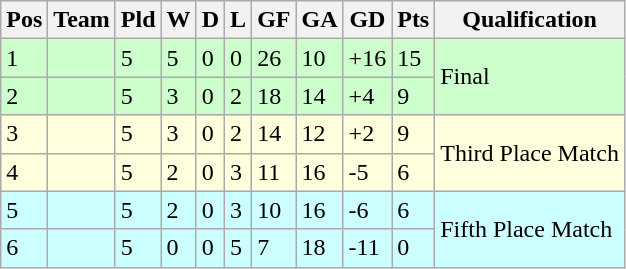<table class="wikitable" style=" text-align"center;">
<tr>
<th>Pos</th>
<th>Team</th>
<th>Pld</th>
<th>W</th>
<th>D</th>
<th>L</th>
<th>GF</th>
<th>GA</th>
<th>GD</th>
<th>Pts</th>
<th>Qualification</th>
</tr>
<tr bgcolor="#CCFFCC">
<td>1</td>
<td></td>
<td>5</td>
<td>5</td>
<td>0</td>
<td>0</td>
<td>26</td>
<td>10</td>
<td>+16</td>
<td>15</td>
<td rowspan="2">Final</td>
</tr>
<tr bgcolor="#CCFFCC">
<td>2</td>
<td></td>
<td>5</td>
<td>3</td>
<td>0</td>
<td>2</td>
<td>18</td>
<td>14</td>
<td>+4</td>
<td>9</td>
</tr>
<tr bgcolor="#FFD">
<td>3</td>
<td></td>
<td>5</td>
<td>3</td>
<td>0</td>
<td>2</td>
<td>14</td>
<td>12</td>
<td>+2</td>
<td>9</td>
<td rowspan="2">Third Place Match</td>
</tr>
<tr bgcolor="#FFD">
<td>4</td>
<td></td>
<td>5</td>
<td>2</td>
<td>0</td>
<td>3</td>
<td>11</td>
<td>16</td>
<td>-5</td>
<td>6</td>
</tr>
<tr bgcolor="#CFF">
<td>5</td>
<td></td>
<td>5</td>
<td>2</td>
<td>0</td>
<td>3</td>
<td>10</td>
<td>16</td>
<td>-6</td>
<td>6</td>
<td rowspan="2">Fifth Place Match</td>
</tr>
<tr bgcolor="#CFF">
<td>6</td>
<td></td>
<td>5</td>
<td>0</td>
<td>0</td>
<td>5</td>
<td>7</td>
<td>18</td>
<td>-11</td>
<td>0</td>
</tr>
</table>
